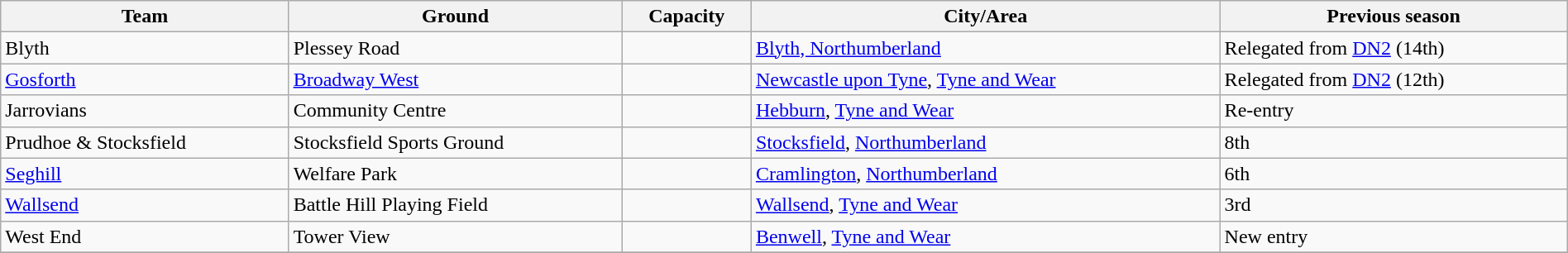<table class="wikitable sortable" width=100%>
<tr>
<th>Team</th>
<th>Ground</th>
<th>Capacity</th>
<th>City/Area</th>
<th>Previous season</th>
</tr>
<tr>
<td>Blyth</td>
<td>Plessey Road</td>
<td></td>
<td><a href='#'>Blyth, Northumberland</a></td>
<td>Relegated from <a href='#'>DN2</a> (14th)</td>
</tr>
<tr>
<td><a href='#'>Gosforth</a></td>
<td><a href='#'>Broadway West</a></td>
<td></td>
<td><a href='#'>Newcastle upon Tyne</a>, <a href='#'>Tyne and Wear</a></td>
<td>Relegated from <a href='#'>DN2</a> (12th)</td>
</tr>
<tr>
<td>Jarrovians</td>
<td>Community Centre</td>
<td></td>
<td><a href='#'>Hebburn</a>, <a href='#'>Tyne and Wear</a></td>
<td>Re-entry</td>
</tr>
<tr>
<td>Prudhoe & Stocksfield</td>
<td>Stocksfield Sports Ground</td>
<td></td>
<td><a href='#'>Stocksfield</a>, <a href='#'>Northumberland</a></td>
<td>8th</td>
</tr>
<tr>
<td><a href='#'>Seghill</a></td>
<td>Welfare Park</td>
<td></td>
<td><a href='#'>Cramlington</a>, <a href='#'>Northumberland</a></td>
<td>6th</td>
</tr>
<tr>
<td><a href='#'>Wallsend</a></td>
<td>Battle Hill Playing Field</td>
<td></td>
<td><a href='#'>Wallsend</a>, <a href='#'>Tyne and Wear</a></td>
<td>3rd</td>
</tr>
<tr>
<td>West End</td>
<td>Tower View</td>
<td></td>
<td><a href='#'>Benwell</a>, <a href='#'>Tyne and Wear</a></td>
<td>New entry</td>
</tr>
<tr>
</tr>
</table>
